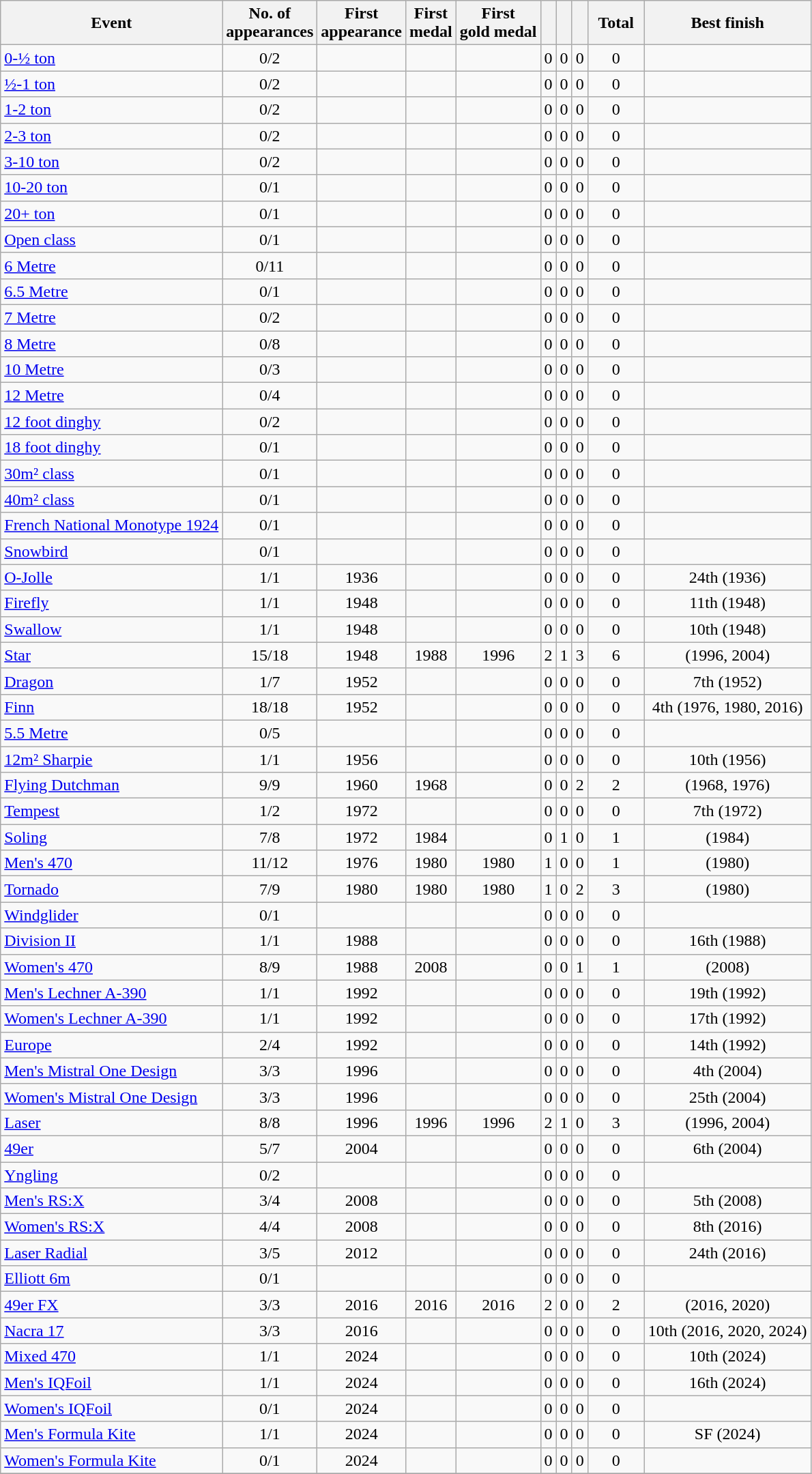<table class="wikitable sortable" style="text-align:center">
<tr>
<th>Event</th>
<th>No. of<br>appearances</th>
<th>First<br>appearance</th>
<th>First<br>medal</th>
<th>First<br>gold medal</th>
<th width:3em; font-weight:bold;"></th>
<th width:3em; font-weight:bold;"></th>
<th width:3em; font-weight:bold;"></th>
<th style="width:3em; font-weight:bold;">Total</th>
<th>Best finish</th>
</tr>
<tr>
<td align=left><a href='#'>0-½ ton</a></td>
<td>0/2</td>
<td></td>
<td></td>
<td></td>
<td>0</td>
<td>0</td>
<td>0</td>
<td>0</td>
<td></td>
</tr>
<tr>
<td align=left><a href='#'>½-1 ton</a></td>
<td>0/2</td>
<td></td>
<td></td>
<td></td>
<td>0</td>
<td>0</td>
<td>0</td>
<td>0</td>
<td></td>
</tr>
<tr>
<td align=left><a href='#'>1-2 ton</a></td>
<td>0/2</td>
<td></td>
<td></td>
<td></td>
<td>0</td>
<td>0</td>
<td>0</td>
<td>0</td>
<td></td>
</tr>
<tr>
<td align=left><a href='#'>2-3 ton</a></td>
<td>0/2</td>
<td></td>
<td></td>
<td></td>
<td>0</td>
<td>0</td>
<td>0</td>
<td>0</td>
<td></td>
</tr>
<tr>
<td align=left><a href='#'>3-10 ton</a></td>
<td>0/2</td>
<td></td>
<td></td>
<td></td>
<td>0</td>
<td>0</td>
<td>0</td>
<td>0</td>
<td></td>
</tr>
<tr>
<td align=left><a href='#'>10-20 ton</a></td>
<td>0/1</td>
<td></td>
<td></td>
<td></td>
<td>0</td>
<td>0</td>
<td>0</td>
<td>0</td>
<td></td>
</tr>
<tr>
<td align=left><a href='#'>20+ ton</a></td>
<td>0/1</td>
<td></td>
<td></td>
<td></td>
<td>0</td>
<td>0</td>
<td>0</td>
<td>0</td>
<td></td>
</tr>
<tr>
<td align=left><a href='#'>Open class</a></td>
<td>0/1</td>
<td></td>
<td></td>
<td></td>
<td>0</td>
<td>0</td>
<td>0</td>
<td>0</td>
<td></td>
</tr>
<tr>
<td align=left><a href='#'>6 Metre</a></td>
<td>0/11</td>
<td></td>
<td></td>
<td></td>
<td>0</td>
<td>0</td>
<td>0</td>
<td>0</td>
<td></td>
</tr>
<tr>
<td align=left><a href='#'>6.5 Metre</a></td>
<td>0/1</td>
<td></td>
<td></td>
<td></td>
<td>0</td>
<td>0</td>
<td>0</td>
<td>0</td>
<td></td>
</tr>
<tr>
<td align=left><a href='#'>7 Metre</a></td>
<td>0/2</td>
<td></td>
<td></td>
<td></td>
<td>0</td>
<td>0</td>
<td>0</td>
<td>0</td>
<td></td>
</tr>
<tr>
<td align=left><a href='#'>8 Metre</a></td>
<td>0/8</td>
<td></td>
<td></td>
<td></td>
<td>0</td>
<td>0</td>
<td>0</td>
<td>0</td>
<td></td>
</tr>
<tr>
<td align=left><a href='#'>10 Metre</a></td>
<td>0/3</td>
<td></td>
<td></td>
<td></td>
<td>0</td>
<td>0</td>
<td>0</td>
<td>0</td>
<td></td>
</tr>
<tr>
<td align=left><a href='#'>12 Metre</a></td>
<td>0/4</td>
<td></td>
<td></td>
<td></td>
<td>0</td>
<td>0</td>
<td>0</td>
<td>0</td>
<td></td>
</tr>
<tr>
<td align=left><a href='#'>12 foot dinghy</a></td>
<td>0/2</td>
<td></td>
<td></td>
<td></td>
<td>0</td>
<td>0</td>
<td>0</td>
<td>0</td>
<td></td>
</tr>
<tr>
<td align=left><a href='#'>18 foot dinghy</a></td>
<td>0/1</td>
<td></td>
<td></td>
<td></td>
<td>0</td>
<td>0</td>
<td>0</td>
<td>0</td>
<td></td>
</tr>
<tr>
<td align=left><a href='#'>30m² class</a></td>
<td>0/1</td>
<td></td>
<td></td>
<td></td>
<td>0</td>
<td>0</td>
<td>0</td>
<td>0</td>
<td></td>
</tr>
<tr>
<td align=left><a href='#'>40m² class</a></td>
<td>0/1</td>
<td></td>
<td></td>
<td></td>
<td>0</td>
<td>0</td>
<td>0</td>
<td>0</td>
<td></td>
</tr>
<tr>
<td align=left><a href='#'>French National Monotype 1924</a></td>
<td>0/1</td>
<td></td>
<td></td>
<td></td>
<td>0</td>
<td>0</td>
<td>0</td>
<td>0</td>
<td></td>
</tr>
<tr>
<td align=left><a href='#'>Snowbird</a></td>
<td>0/1</td>
<td></td>
<td></td>
<td></td>
<td>0</td>
<td>0</td>
<td>0</td>
<td>0</td>
<td></td>
</tr>
<tr>
<td align=left><a href='#'>O-Jolle</a></td>
<td>1/1</td>
<td>1936</td>
<td></td>
<td></td>
<td>0</td>
<td>0</td>
<td>0</td>
<td>0</td>
<td>24th (1936)</td>
</tr>
<tr>
<td align=left><a href='#'>Firefly</a></td>
<td>1/1</td>
<td>1948</td>
<td></td>
<td></td>
<td>0</td>
<td>0</td>
<td>0</td>
<td>0</td>
<td>11th (1948)</td>
</tr>
<tr>
<td align=left><a href='#'>Swallow</a></td>
<td>1/1</td>
<td>1948</td>
<td></td>
<td></td>
<td>0</td>
<td>0</td>
<td>0</td>
<td>0</td>
<td>10th (1948)</td>
</tr>
<tr>
<td align=left><a href='#'>Star</a></td>
<td>15/18</td>
<td>1948</td>
<td>1988</td>
<td>1996</td>
<td>2</td>
<td>1</td>
<td>3</td>
<td>6</td>
<td> (1996, 2004)</td>
</tr>
<tr>
<td align=left><a href='#'>Dragon</a></td>
<td>1/7</td>
<td>1952</td>
<td></td>
<td></td>
<td>0</td>
<td>0</td>
<td>0</td>
<td>0</td>
<td>7th (1952)</td>
</tr>
<tr>
<td align=left><a href='#'>Finn</a></td>
<td>18/18</td>
<td>1952</td>
<td></td>
<td></td>
<td>0</td>
<td>0</td>
<td>0</td>
<td>0</td>
<td>4th (1976, 1980, 2016)</td>
</tr>
<tr>
<td align=left><a href='#'>5.5 Metre</a></td>
<td>0/5</td>
<td></td>
<td></td>
<td></td>
<td>0</td>
<td>0</td>
<td>0</td>
<td>0</td>
<td></td>
</tr>
<tr>
<td align=left><a href='#'>12m² Sharpie</a></td>
<td>1/1</td>
<td>1956</td>
<td></td>
<td></td>
<td>0</td>
<td>0</td>
<td>0</td>
<td>0</td>
<td>10th (1956)</td>
</tr>
<tr>
<td align=left><a href='#'>Flying Dutchman</a></td>
<td>9/9</td>
<td>1960</td>
<td>1968</td>
<td></td>
<td>0</td>
<td>0</td>
<td>2</td>
<td>2</td>
<td> (1968, 1976)</td>
</tr>
<tr>
<td align=left><a href='#'>Tempest</a></td>
<td>1/2</td>
<td>1972</td>
<td></td>
<td></td>
<td>0</td>
<td>0</td>
<td>0</td>
<td>0</td>
<td>7th (1972)</td>
</tr>
<tr>
<td align=left><a href='#'>Soling</a></td>
<td>7/8</td>
<td>1972</td>
<td>1984</td>
<td></td>
<td>0</td>
<td>1</td>
<td>0</td>
<td>1</td>
<td> (1984)</td>
</tr>
<tr>
<td align=left><a href='#'>Men's 470</a></td>
<td>11/12</td>
<td>1976</td>
<td>1980</td>
<td>1980</td>
<td>1</td>
<td>0</td>
<td>0</td>
<td>1</td>
<td> (1980)</td>
</tr>
<tr>
<td align=left><a href='#'>Tornado</a></td>
<td>7/9</td>
<td>1980</td>
<td>1980</td>
<td>1980</td>
<td>1</td>
<td>0</td>
<td>2</td>
<td>3</td>
<td> (1980)</td>
</tr>
<tr>
<td align=left><a href='#'>Windglider</a></td>
<td>0/1</td>
<td></td>
<td></td>
<td></td>
<td>0</td>
<td>0</td>
<td>0</td>
<td>0</td>
<td></td>
</tr>
<tr>
<td align=left><a href='#'>Division II</a></td>
<td>1/1</td>
<td>1988</td>
<td></td>
<td></td>
<td>0</td>
<td>0</td>
<td>0</td>
<td>0</td>
<td>16th (1988)</td>
</tr>
<tr>
<td align=left><a href='#'>Women's 470</a></td>
<td>8/9</td>
<td>1988</td>
<td>2008</td>
<td></td>
<td>0</td>
<td>0</td>
<td>1</td>
<td>1</td>
<td> (2008)</td>
</tr>
<tr>
<td align=left><a href='#'>Men's Lechner A-390</a></td>
<td>1/1</td>
<td>1992</td>
<td></td>
<td></td>
<td>0</td>
<td>0</td>
<td>0</td>
<td>0</td>
<td>19th (1992)</td>
</tr>
<tr>
<td align=left><a href='#'>Women's Lechner A-390</a></td>
<td>1/1</td>
<td>1992</td>
<td></td>
<td></td>
<td>0</td>
<td>0</td>
<td>0</td>
<td>0</td>
<td>17th (1992)</td>
</tr>
<tr>
<td align=left><a href='#'>Europe</a></td>
<td>2/4</td>
<td>1992</td>
<td></td>
<td></td>
<td>0</td>
<td>0</td>
<td>0</td>
<td>0</td>
<td>14th (1992)</td>
</tr>
<tr>
<td align=left><a href='#'>Men's Mistral One Design</a></td>
<td>3/3</td>
<td>1996</td>
<td></td>
<td></td>
<td>0</td>
<td>0</td>
<td>0</td>
<td>0</td>
<td>4th (2004)</td>
</tr>
<tr>
<td align=left><a href='#'>Women's Mistral One Design</a></td>
<td>3/3</td>
<td>1996</td>
<td></td>
<td></td>
<td>0</td>
<td>0</td>
<td>0</td>
<td>0</td>
<td>25th (2004)</td>
</tr>
<tr>
<td align=left><a href='#'>Laser</a></td>
<td>8/8</td>
<td>1996</td>
<td>1996</td>
<td>1996</td>
<td>2</td>
<td>1</td>
<td>0</td>
<td>3</td>
<td> (1996, 2004)</td>
</tr>
<tr>
<td align=left><a href='#'>49er</a></td>
<td>5/7</td>
<td>2004</td>
<td></td>
<td></td>
<td>0</td>
<td>0</td>
<td>0</td>
<td>0</td>
<td>6th (2004)</td>
</tr>
<tr>
<td align=left><a href='#'>Yngling</a></td>
<td>0/2</td>
<td></td>
<td></td>
<td></td>
<td>0</td>
<td>0</td>
<td>0</td>
<td>0</td>
<td></td>
</tr>
<tr>
<td align=left><a href='#'>Men's RS:X</a></td>
<td>3/4</td>
<td>2008</td>
<td></td>
<td></td>
<td>0</td>
<td>0</td>
<td>0</td>
<td>0</td>
<td>5th (2008)</td>
</tr>
<tr>
<td align=left><a href='#'>Women's RS:X</a></td>
<td>4/4</td>
<td>2008</td>
<td></td>
<td></td>
<td>0</td>
<td>0</td>
<td>0</td>
<td>0</td>
<td>8th (2016)</td>
</tr>
<tr>
<td align=left><a href='#'>Laser Radial</a></td>
<td>3/5</td>
<td>2012</td>
<td></td>
<td></td>
<td>0</td>
<td>0</td>
<td>0</td>
<td>0</td>
<td>24th (2016)</td>
</tr>
<tr>
<td align=left><a href='#'>Elliott 6m</a></td>
<td>0/1</td>
<td></td>
<td></td>
<td></td>
<td>0</td>
<td>0</td>
<td>0</td>
<td>0</td>
<td></td>
</tr>
<tr>
<td align=left><a href='#'>49er FX</a></td>
<td>3/3</td>
<td>2016</td>
<td>2016</td>
<td>2016</td>
<td>2</td>
<td>0</td>
<td>0</td>
<td>2</td>
<td> (2016, 2020)</td>
</tr>
<tr>
<td align=left><a href='#'>Nacra 17</a></td>
<td>3/3</td>
<td>2016</td>
<td></td>
<td></td>
<td>0</td>
<td>0</td>
<td>0</td>
<td>0</td>
<td>10th (2016, 2020, 2024)</td>
</tr>
<tr>
<td align=left><a href='#'>Mixed 470</a></td>
<td>1/1</td>
<td>2024</td>
<td></td>
<td></td>
<td>0</td>
<td>0</td>
<td>0</td>
<td>0</td>
<td>10th (2024)</td>
</tr>
<tr>
<td align=left><a href='#'>Men's IQFoil</a></td>
<td>1/1</td>
<td>2024</td>
<td></td>
<td></td>
<td>0</td>
<td>0</td>
<td>0</td>
<td>0</td>
<td>16th (2024)</td>
</tr>
<tr>
<td align=left><a href='#'>Women's IQFoil</a></td>
<td>0/1</td>
<td>2024</td>
<td></td>
<td></td>
<td>0</td>
<td>0</td>
<td>0</td>
<td>0</td>
<td></td>
</tr>
<tr>
<td align=left><a href='#'>Men's Formula Kite</a></td>
<td>1/1</td>
<td>2024</td>
<td></td>
<td></td>
<td>0</td>
<td>0</td>
<td>0</td>
<td>0</td>
<td>SF (2024)</td>
</tr>
<tr>
<td align=left><a href='#'>Women's Formula Kite</a></td>
<td>0/1</td>
<td>2024</td>
<td></td>
<td></td>
<td>0</td>
<td>0</td>
<td>0</td>
<td>0</td>
<td></td>
</tr>
<tr>
</tr>
</table>
